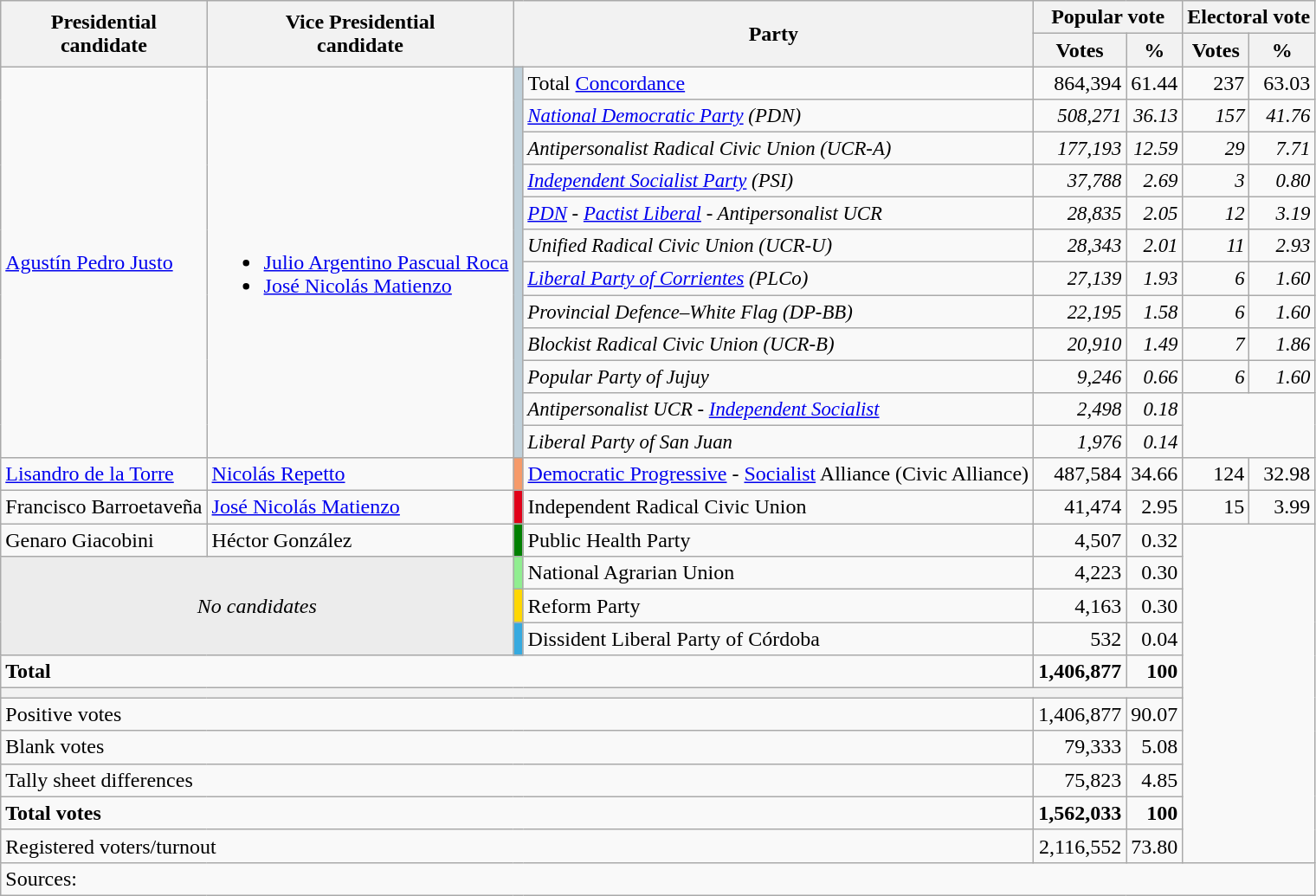<table class="wikitable" style="text-align:right;">
<tr>
<th rowspan=2>Presidential<br>candidate</th>
<th rowspan=2>Vice Presidential<br>candidate</th>
<th rowspan=2 colspan=2>Party</th>
<th colspan=2>Popular vote</th>
<th colspan=2>Electoral vote</th>
</tr>
<tr>
<th>Votes</th>
<th>%</th>
<th>Votes</th>
<th>%</th>
</tr>
<tr>
<td align=left rowspan=12><a href='#'>Agustín Pedro Justo</a></td>
<td align=left rowspan=12><br><ul><li><a href='#'>Julio Argentino Pascual Roca</a></li><li><a href='#'>José Nicolás Matienzo</a></li></ul></td>
<td bgcolor=#bfd0da rowspan=12></td>
<td align=left>Total <a href='#'>Concordance</a></td>
<td>864,394</td>
<td>61.44</td>
<td>237</td>
<td>63.03</td>
</tr>
<tr style="font-size: 95%; font-style: italic">
<td align=left><span><a href='#'>National Democratic Party</a> (PDN)</span></td>
<td>508,271</td>
<td>36.13</td>
<td>157</td>
<td>41.76</td>
</tr>
<tr style="font-size: 95%; font-style: italic">
<td align=left><span>Antipersonalist Radical Civic Union (UCR-A)</span></td>
<td>177,193</td>
<td>12.59</td>
<td>29</td>
<td>7.71</td>
</tr>
<tr style="font-size: 95%; font-style: italic">
<td align=left><span><a href='#'>Independent Socialist Party</a> (PSI)</span></td>
<td>37,788</td>
<td>2.69</td>
<td>3</td>
<td>0.80</td>
</tr>
<tr style="font-size: 95%; font-style: italic">
<td align=left><span><a href='#'>PDN</a> - <a href='#'>Pactist Liberal</a> - Antipersonalist UCR</span></td>
<td>28,835</td>
<td>2.05</td>
<td>12</td>
<td>3.19</td>
</tr>
<tr style="font-size: 95%; font-style: italic">
<td align=left><span>Unified Radical Civic Union (UCR-U)</span></td>
<td>28,343</td>
<td>2.01</td>
<td>11</td>
<td>2.93</td>
</tr>
<tr style="font-size: 95%; font-style: italic">
<td align=left><span><a href='#'>Liberal Party of Corrientes</a> (PLCo)</span></td>
<td>27,139</td>
<td>1.93</td>
<td>6</td>
<td>1.60</td>
</tr>
<tr style="font-size: 95%; font-style: italic">
<td align=left><span>Provincial Defence–White Flag (DP-BB)</span></td>
<td>22,195</td>
<td>1.58</td>
<td>6</td>
<td>1.60</td>
</tr>
<tr style="font-size: 95%; font-style: italic">
<td align=left><span>Blockist Radical Civic Union (UCR-B)</span></td>
<td>20,910</td>
<td>1.49</td>
<td>7</td>
<td>1.86</td>
</tr>
<tr style="font-size: 95%; font-style: italic">
<td align=left><span>Popular Party of Jujuy</span></td>
<td>9,246</td>
<td>0.66</td>
<td>6</td>
<td>1.60</td>
</tr>
<tr style="font-size: 95%; font-style: italic">
<td align=left><span>Antipersonalist UCR - <a href='#'>Independent Socialist</a></span></td>
<td>2,498</td>
<td>0.18</td>
<td rowspan=2 colspan=2></td>
</tr>
<tr style="font-size: 95%; font-style: italic">
<td align=left><span>Liberal Party of San Juan</span></td>
<td>1,976</td>
<td>0.14</td>
</tr>
<tr>
<td align=left><a href='#'>Lisandro de la Torre</a></td>
<td align=left><a href='#'>Nicolás Repetto</a></td>
<td bgcolor=#F69A69></td>
<td align=left><a href='#'>Democratic Progressive</a> - <a href='#'>Socialist</a> Alliance (Civic Alliance)</td>
<td>487,584</td>
<td>34.66</td>
<td>124</td>
<td>32.98</td>
</tr>
<tr>
<td align=left>Francisco Barroetaveña</td>
<td align=left><a href='#'>José Nicolás Matienzo</a></td>
<td bgcolor=#E10019></td>
<td align=left>Independent Radical Civic Union</td>
<td>41,474</td>
<td>2.95</td>
<td>15</td>
<td>3.99</td>
</tr>
<tr>
<td align=left>Genaro Giacobini</td>
<td align=left>Héctor González</td>
<td bgcolor=#008000></td>
<td align=left>Public Health Party</td>
<td>4,507</td>
<td>0.32</td>
<td rowspan=11 colspan=2></td>
</tr>
<tr>
<td colspan=2 rowspan=3 bgcolor=ECECEC align=center><em>No candidates</em></td>
<td bgcolor=lightgreen></td>
<td align=left>National Agrarian Union</td>
<td>4,223</td>
<td>0.30</td>
</tr>
<tr>
<td bgcolor=gold></td>
<td align=left>Reform Party</td>
<td>4,163</td>
<td>0.30</td>
</tr>
<tr>
<td bgcolor=#35AAE0></td>
<td align=left>Dissident Liberal Party of Córdoba</td>
<td>532</td>
<td>0.04</td>
</tr>
<tr style="font-weight:bold">
<td colspan=4 align=left>Total</td>
<td>1,406,877</td>
<td>100</td>
</tr>
<tr>
<th colspan=6></th>
</tr>
<tr>
<td colspan=4 align=left>Positive votes</td>
<td>1,406,877</td>
<td>90.07</td>
</tr>
<tr>
<td colspan=4 align=left>Blank votes</td>
<td>79,333</td>
<td>5.08</td>
</tr>
<tr>
<td colspan=4 align=left>Tally sheet differences</td>
<td>75,823</td>
<td>4.85</td>
</tr>
<tr style="font-weight:bold">
<td colspan=4 align=left>Total votes</td>
<td>1,562,033</td>
<td>100</td>
</tr>
<tr>
<td colspan=4 align=left>Registered voters/turnout</td>
<td>2,116,552</td>
<td>73.80</td>
</tr>
<tr>
<td colspan=8 align=left>Sources:</td>
</tr>
</table>
